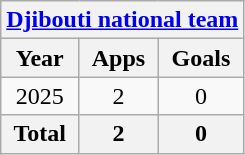<table class="wikitable" style="text-align:center">
<tr>
<th colspan=3><a href='#'>Djibouti national team</a></th>
</tr>
<tr>
<th>Year</th>
<th>Apps</th>
<th>Goals</th>
</tr>
<tr>
<td>2025</td>
<td>2</td>
<td>0</td>
</tr>
<tr>
<th>Total</th>
<th>2</th>
<th>0</th>
</tr>
</table>
